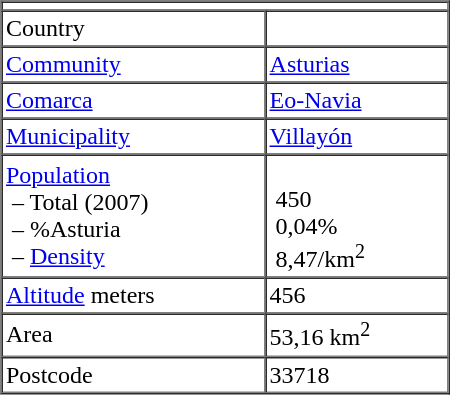<table border="1" cellpadding="2" cellspacing="0" style="float:right; margin-left:1em" width="300px">
<tr>
<td align="center" colspan=2></td>
</tr>
<tr>
<td>Country</td>
<td></td>
</tr>
<tr>
<td><a href='#'>Community</a></td>
<td> <a href='#'>Asturias</a></td>
</tr>
<tr>
<td><a href='#'>Comarca</a></td>
<td><a href='#'>Eo-Navia</a></td>
</tr>
<tr>
<td><a href='#'>Municipality</a></td>
<td> <a href='#'>Villayón</a></td>
</tr>
<tr>
<td><a href='#'>Population</a><br> – Total (2007)<br> – %Asturia<br> – <a href='#'>Density</a></td>
<td> <br> 450<br> 0,04%<br> 8,47/km<sup>2</sup></td>
</tr>
<tr>
<td><a href='#'>Altitude</a> meters</td>
<td>456</td>
</tr>
<tr>
<td>Area</td>
<td>53,16 km<sup>2</sup></td>
</tr>
<tr>
<td>Postcode</td>
<td>33718</td>
</tr>
<tr>
</tr>
</table>
